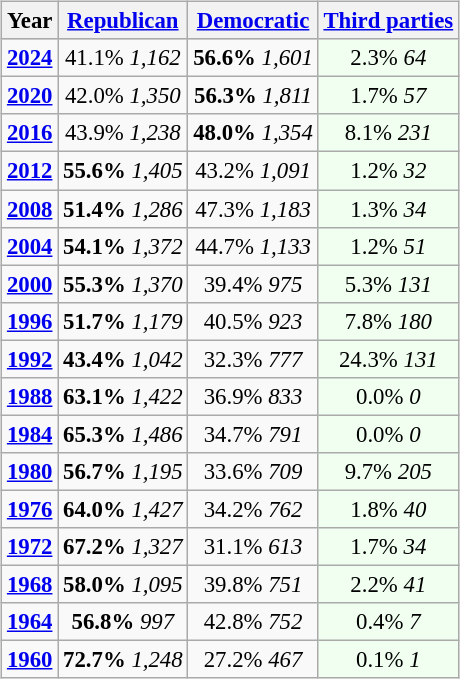<table class="wikitable" style="float:right; font-size:95%;">
<tr bgcolor=lightgrey>
<th>Year</th>
<th><a href='#'>Republican</a></th>
<th><a href='#'>Democratic</a></th>
<th><a href='#'>Third parties</a></th>
</tr>
<tr>
<td style="text-align:center;" ><strong><a href='#'>2024</a></strong></td>
<td style="text-align:center;" >41.1% <em>1,162</em></td>
<td style="text-align:center;" ><strong>56.6%</strong> <em>1,601</em></td>
<td style="text-align:center; background:honeyDew;">2.3% <em>64</em></td>
</tr>
<tr>
<td style="text-align:center;" ><strong><a href='#'>2020</a></strong></td>
<td style="text-align:center;" >42.0% <em>1,350</em></td>
<td style="text-align:center;" ><strong>56.3%</strong> <em>1,811</em></td>
<td style="text-align:center; background:honeyDew;">1.7% <em>57</em></td>
</tr>
<tr>
<td style="text-align:center;" ><strong><a href='#'>2016</a></strong></td>
<td style="text-align:center;" >43.9% <em>1,238</em></td>
<td style="text-align:center;" ><strong>48.0%</strong> <em>1,354</em></td>
<td style="text-align:center; background:honeyDew;">8.1% <em>231</em></td>
</tr>
<tr>
<td style="text-align:center;" ><strong><a href='#'>2012</a></strong></td>
<td style="text-align:center;" ><strong>55.6%</strong> <em>1,405</em></td>
<td style="text-align:center;" >43.2% <em>1,091</em></td>
<td style="text-align:center; background:honeyDew;">1.2% <em>32</em></td>
</tr>
<tr>
<td style="text-align:center;" ><strong><a href='#'>2008</a></strong></td>
<td style="text-align:center;" ><strong>51.4%</strong> <em>1,286</em></td>
<td style="text-align:center;" >47.3% <em>1,183</em></td>
<td style="text-align:center; background:honeyDew;">1.3% <em>34</em></td>
</tr>
<tr>
<td style="text-align:center;" ><strong><a href='#'>2004</a></strong></td>
<td style="text-align:center;" ><strong>54.1%</strong> <em>1,372</em></td>
<td style="text-align:center;" >44.7% <em>1,133</em></td>
<td style="text-align:center; background:honeyDew;">1.2% <em>51</em></td>
</tr>
<tr>
<td style="text-align:center;" ><strong><a href='#'>2000</a></strong></td>
<td style="text-align:center;" ><strong>55.3%</strong> <em>1,370</em></td>
<td style="text-align:center;" >39.4% <em>975</em></td>
<td style="text-align:center; background:honeyDew;">5.3% <em>131</em></td>
</tr>
<tr>
<td style="text-align:center;" ><strong><a href='#'>1996</a></strong></td>
<td style="text-align:center;" ><strong>51.7%</strong> <em>1,179</em></td>
<td style="text-align:center;" >40.5% <em>923</em></td>
<td style="text-align:center; background:honeyDew;">7.8% <em>180</em></td>
</tr>
<tr>
<td style="text-align:center;" ><strong><a href='#'>1992</a></strong></td>
<td style="text-align:center;" ><strong>43.4%</strong> <em>1,042</em></td>
<td style="text-align:center;" >32.3% <em>777</em></td>
<td style="text-align:center; background:honeyDew;">24.3% <em>131</em></td>
</tr>
<tr>
<td style="text-align:center;" ><strong><a href='#'>1988</a></strong></td>
<td style="text-align:center;" ><strong>63.1%</strong> <em>1,422</em></td>
<td style="text-align:center;" >36.9% <em>833</em></td>
<td style="text-align:center; background:honeyDew;">0.0% <em>0</em></td>
</tr>
<tr>
<td style="text-align:center;" ><strong><a href='#'>1984</a></strong></td>
<td style="text-align:center;" ><strong>65.3%</strong> <em>1,486</em></td>
<td style="text-align:center;" >34.7% <em>791</em></td>
<td style="text-align:center; background:honeyDew;">0.0% <em>0</em></td>
</tr>
<tr>
<td style="text-align:center;" ><strong><a href='#'>1980</a></strong></td>
<td style="text-align:center;" ><strong>56.7%</strong> <em>1,195</em></td>
<td style="text-align:center;" >33.6% <em>709</em></td>
<td style="text-align:center; background:honeyDew;">9.7% <em>205</em></td>
</tr>
<tr>
<td style="text-align:center;" ><strong><a href='#'>1976</a></strong></td>
<td style="text-align:center;" ><strong>64.0%</strong> <em>1,427</em></td>
<td style="text-align:center;" >34.2% <em>762</em></td>
<td style="text-align:center; background:honeyDew;">1.8% <em>40</em></td>
</tr>
<tr>
<td style="text-align:center;" ><strong><a href='#'>1972</a></strong></td>
<td style="text-align:center;" ><strong>67.2%</strong> <em>1,327</em></td>
<td style="text-align:center;" >31.1% <em>613</em></td>
<td style="text-align:center; background:honeyDew;">1.7% <em>34</em></td>
</tr>
<tr>
<td style="text-align:center;" ><strong><a href='#'>1968</a></strong></td>
<td style="text-align:center;" ><strong>58.0%</strong> <em>1,095</em></td>
<td style="text-align:center;" >39.8% <em>751</em></td>
<td style="text-align:center; background:honeyDew;">2.2% <em>41</em></td>
</tr>
<tr>
<td style="text-align:center;" ><strong><a href='#'>1964</a></strong></td>
<td style="text-align:center;" ><strong>56.8%</strong> <em>997</em></td>
<td style="text-align:center;" >42.8% <em>752</em></td>
<td style="text-align:center; background:honeyDew;">0.4% <em>7</em></td>
</tr>
<tr>
<td style="text-align:center;" ><strong><a href='#'>1960</a></strong></td>
<td style="text-align:center;" ><strong>72.7%</strong> <em>1,248</em></td>
<td style="text-align:center;" >27.2% <em>467</em></td>
<td style="text-align:center; background:honeyDew;">0.1% <em>1</em></td>
</tr>
</table>
